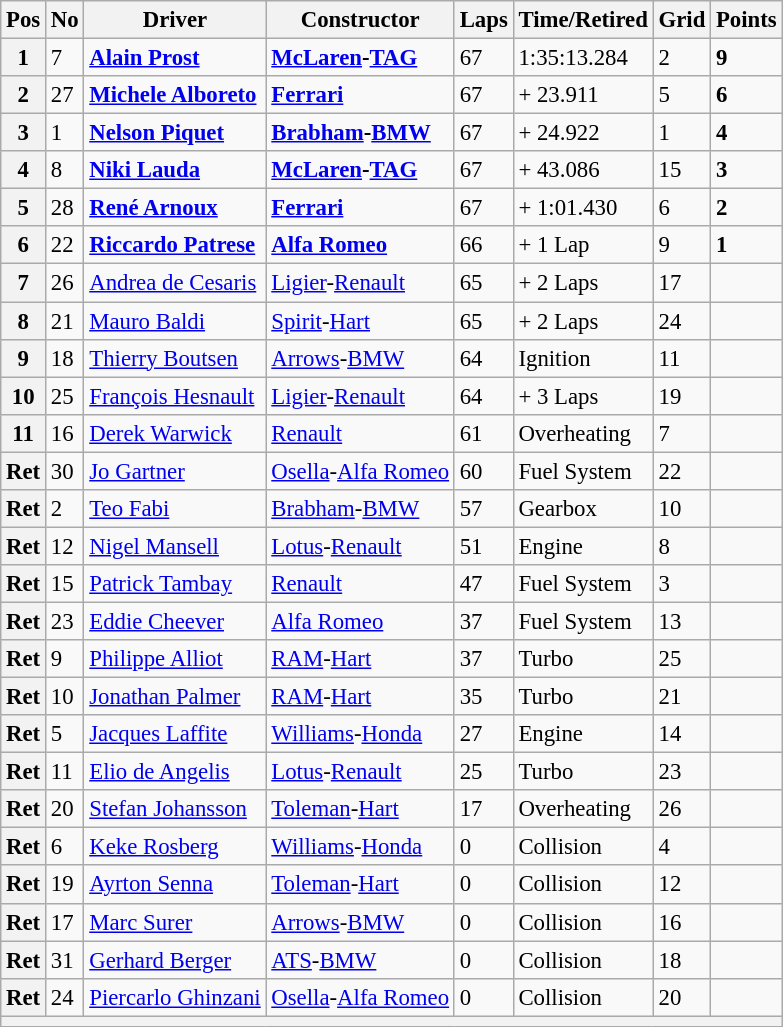<table class="wikitable" style="font-size: 95%;">
<tr>
<th>Pos</th>
<th>No</th>
<th>Driver</th>
<th>Constructor</th>
<th>Laps</th>
<th>Time/Retired</th>
<th>Grid</th>
<th>Points</th>
</tr>
<tr>
<th>1</th>
<td>7</td>
<td> <strong><a href='#'>Alain Prost</a></strong></td>
<td><strong><a href='#'>McLaren</a>-<a href='#'>TAG</a></strong></td>
<td>67</td>
<td>1:35:13.284</td>
<td>2</td>
<td><strong>9</strong></td>
</tr>
<tr>
<th>2</th>
<td>27</td>
<td> <strong><a href='#'>Michele Alboreto</a></strong></td>
<td><strong><a href='#'>Ferrari</a></strong></td>
<td>67</td>
<td>+ 23.911</td>
<td>5</td>
<td><strong>6</strong></td>
</tr>
<tr>
<th>3</th>
<td>1</td>
<td> <strong><a href='#'>Nelson Piquet</a></strong></td>
<td><strong><a href='#'>Brabham</a>-<a href='#'>BMW</a></strong></td>
<td>67</td>
<td>+ 24.922</td>
<td>1</td>
<td><strong>4</strong></td>
</tr>
<tr>
<th>4</th>
<td>8</td>
<td> <strong><a href='#'>Niki Lauda</a></strong></td>
<td><strong><a href='#'>McLaren</a>-<a href='#'>TAG</a></strong></td>
<td>67</td>
<td>+ 43.086</td>
<td>15</td>
<td><strong>3</strong></td>
</tr>
<tr>
<th>5</th>
<td>28</td>
<td> <strong><a href='#'>René Arnoux</a></strong></td>
<td><strong><a href='#'>Ferrari</a></strong></td>
<td>67</td>
<td>+ 1:01.430</td>
<td>6</td>
<td><strong>2</strong></td>
</tr>
<tr>
<th>6</th>
<td>22</td>
<td> <strong><a href='#'>Riccardo Patrese</a></strong></td>
<td><strong><a href='#'>Alfa Romeo</a></strong></td>
<td>66</td>
<td>+ 1 Lap</td>
<td>9</td>
<td><strong>1</strong></td>
</tr>
<tr>
<th>7</th>
<td>26</td>
<td> <a href='#'>Andrea de Cesaris</a></td>
<td><a href='#'>Ligier</a>-<a href='#'>Renault</a></td>
<td>65</td>
<td>+ 2 Laps</td>
<td>17</td>
<td> </td>
</tr>
<tr>
<th>8</th>
<td>21</td>
<td> <a href='#'>Mauro Baldi</a></td>
<td><a href='#'>Spirit</a>-<a href='#'>Hart</a></td>
<td>65</td>
<td>+ 2 Laps</td>
<td>24</td>
<td> </td>
</tr>
<tr>
<th>9</th>
<td>18</td>
<td> <a href='#'>Thierry Boutsen</a></td>
<td><a href='#'>Arrows</a>-<a href='#'>BMW</a></td>
<td>64</td>
<td>Ignition</td>
<td>11</td>
<td> </td>
</tr>
<tr>
<th>10</th>
<td>25</td>
<td> <a href='#'>François Hesnault</a></td>
<td><a href='#'>Ligier</a>-<a href='#'>Renault</a></td>
<td>64</td>
<td>+ 3 Laps</td>
<td>19</td>
<td> </td>
</tr>
<tr>
<th>11</th>
<td>16</td>
<td> <a href='#'>Derek Warwick</a></td>
<td><a href='#'>Renault</a></td>
<td>61</td>
<td>Overheating</td>
<td>7</td>
<td> </td>
</tr>
<tr>
<th>Ret</th>
<td>30</td>
<td> <a href='#'>Jo Gartner</a></td>
<td><a href='#'>Osella</a>-<a href='#'>Alfa Romeo</a></td>
<td>60</td>
<td>Fuel System</td>
<td>22</td>
<td> </td>
</tr>
<tr>
<th>Ret</th>
<td>2</td>
<td> <a href='#'>Teo Fabi</a></td>
<td><a href='#'>Brabham</a>-<a href='#'>BMW</a></td>
<td>57</td>
<td>Gearbox</td>
<td>10</td>
<td> </td>
</tr>
<tr>
<th>Ret</th>
<td>12</td>
<td> <a href='#'>Nigel Mansell</a></td>
<td><a href='#'>Lotus</a>-<a href='#'>Renault</a></td>
<td>51</td>
<td>Engine</td>
<td>8</td>
<td> </td>
</tr>
<tr>
<th>Ret</th>
<td>15</td>
<td> <a href='#'>Patrick Tambay</a></td>
<td><a href='#'>Renault</a></td>
<td>47</td>
<td>Fuel System</td>
<td>3</td>
<td> </td>
</tr>
<tr>
<th>Ret</th>
<td>23</td>
<td> <a href='#'>Eddie Cheever</a></td>
<td><a href='#'>Alfa Romeo</a></td>
<td>37</td>
<td>Fuel System</td>
<td>13</td>
<td> </td>
</tr>
<tr>
<th>Ret</th>
<td>9</td>
<td> <a href='#'>Philippe Alliot</a></td>
<td><a href='#'>RAM</a>-<a href='#'>Hart</a></td>
<td>37</td>
<td>Turbo</td>
<td>25</td>
<td> </td>
</tr>
<tr>
<th>Ret</th>
<td>10</td>
<td> <a href='#'>Jonathan Palmer</a></td>
<td><a href='#'>RAM</a>-<a href='#'>Hart</a></td>
<td>35</td>
<td>Turbo</td>
<td>21</td>
<td> </td>
</tr>
<tr>
<th>Ret</th>
<td>5</td>
<td> <a href='#'>Jacques Laffite</a></td>
<td><a href='#'>Williams</a>-<a href='#'>Honda</a></td>
<td>27</td>
<td>Engine</td>
<td>14</td>
<td> </td>
</tr>
<tr>
<th>Ret</th>
<td>11</td>
<td> <a href='#'>Elio de Angelis</a></td>
<td><a href='#'>Lotus</a>-<a href='#'>Renault</a></td>
<td>25</td>
<td>Turbo</td>
<td>23</td>
<td> </td>
</tr>
<tr>
<th>Ret</th>
<td>20</td>
<td> <a href='#'>Stefan Johansson</a></td>
<td><a href='#'>Toleman</a>-<a href='#'>Hart</a></td>
<td>17</td>
<td>Overheating</td>
<td>26</td>
<td> </td>
</tr>
<tr>
<th>Ret</th>
<td>6</td>
<td> <a href='#'>Keke Rosberg</a></td>
<td><a href='#'>Williams</a>-<a href='#'>Honda</a></td>
<td>0</td>
<td>Collision</td>
<td>4</td>
<td> </td>
</tr>
<tr>
<th>Ret</th>
<td>19</td>
<td> <a href='#'>Ayrton Senna</a></td>
<td><a href='#'>Toleman</a>-<a href='#'>Hart</a></td>
<td>0</td>
<td>Collision</td>
<td>12</td>
<td> </td>
</tr>
<tr>
<th>Ret</th>
<td>17</td>
<td> <a href='#'>Marc Surer</a></td>
<td><a href='#'>Arrows</a>-<a href='#'>BMW</a></td>
<td>0</td>
<td>Collision</td>
<td>16</td>
<td> </td>
</tr>
<tr>
<th>Ret</th>
<td>31</td>
<td> <a href='#'>Gerhard Berger</a></td>
<td><a href='#'>ATS</a>-<a href='#'>BMW</a></td>
<td>0</td>
<td>Collision</td>
<td>18</td>
<td> </td>
</tr>
<tr>
<th>Ret</th>
<td>24</td>
<td> <a href='#'>Piercarlo Ghinzani</a></td>
<td><a href='#'>Osella</a>-<a href='#'>Alfa Romeo</a></td>
<td>0</td>
<td>Collision</td>
<td>20</td>
<td> </td>
</tr>
<tr>
<th colspan="8"></th>
</tr>
</table>
